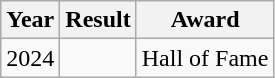<table class="wikitable">
<tr>
<th>Year</th>
<th>Result</th>
<th>Award</th>
</tr>
<tr>
<td>2024</td>
<td></td>
<td>Hall of Fame</td>
</tr>
</table>
